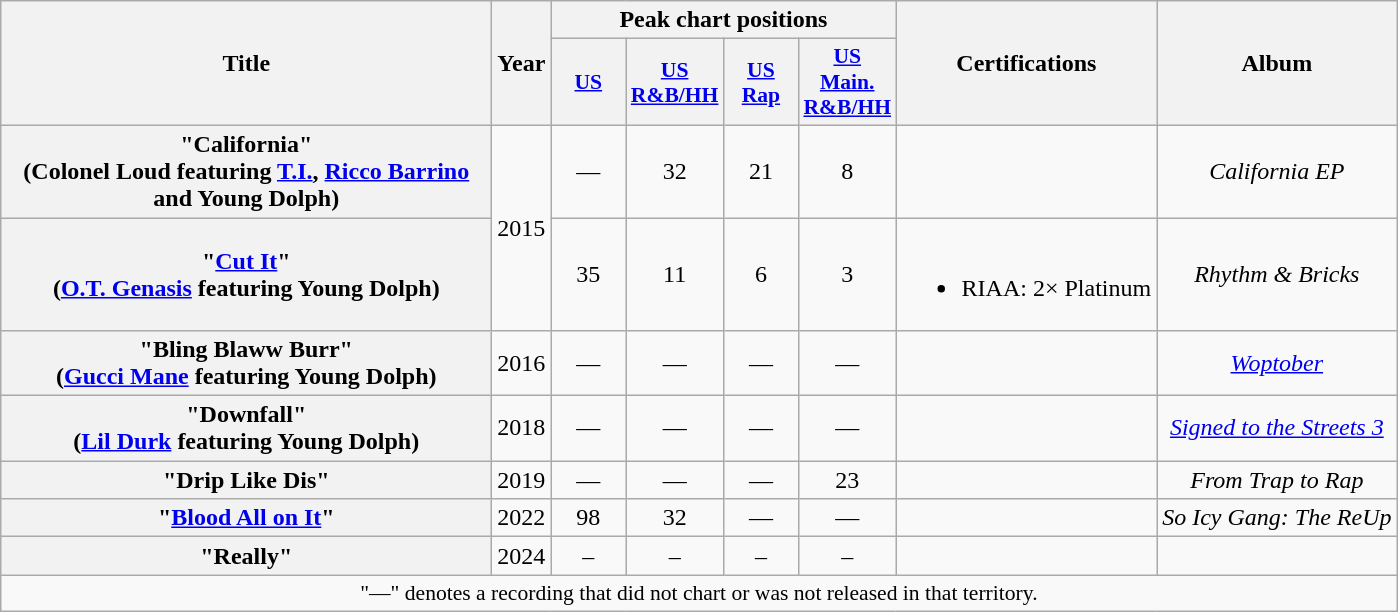<table class="wikitable plainrowheaders" style="text-align:center;">
<tr>
<th scope="col" rowspan="2" style="width:20em;">Title</th>
<th scope="col" rowspan="2">Year</th>
<th colspan="4" scope="col">Peak chart positions</th>
<th rowspan="2">Certifications</th>
<th scope="col" rowspan="2">Album</th>
</tr>
<tr>
<th style="width:3em; font-size:90%"><a href='#'>US</a><br></th>
<th style="width:3em; font-size:90%"><a href='#'>US R&B/HH</a><br></th>
<th style="width:3em; font-size:90%"><a href='#'>US Rap</a><br></th>
<th style="width:3em; font-size:90%"><a href='#'>US<br>Main.<br>R&B/HH</a><br></th>
</tr>
<tr>
<th scope="row">"California"<br><span>(Colonel Loud featuring <a href='#'>T.I.</a>, <a href='#'>Ricco Barrino</a> and Young Dolph)</span></th>
<td rowspan="2">2015</td>
<td>—</td>
<td>32</td>
<td>21</td>
<td>8</td>
<td></td>
<td><em>California EP</em></td>
</tr>
<tr>
<th scope="row">"<a href='#'>Cut It</a>"<br><span>(<a href='#'>O.T. Genasis</a> featuring Young Dolph)</span></th>
<td>35</td>
<td>11</td>
<td>6</td>
<td>3</td>
<td><br><ul><li>RIAA: 2× Platinum</li></ul></td>
<td><em>Rhythm & Bricks</em></td>
</tr>
<tr>
<th scope="row">"Bling Blaww Burr"<br><span>(<a href='#'>Gucci Mane</a> featuring Young Dolph)</span></th>
<td>2016</td>
<td>—</td>
<td>—</td>
<td>—</td>
<td>—</td>
<td></td>
<td><em><a href='#'>Woptober</a></em></td>
</tr>
<tr>
<th scope="row">"Downfall"<br><span>(<a href='#'>Lil Durk</a> featuring Young Dolph)</span></th>
<td rowpsan="1">2018</td>
<td>—</td>
<td>—</td>
<td>—</td>
<td>—</td>
<td></td>
<td><em><a href='#'>Signed to the Streets 3</a></em></td>
</tr>
<tr>
<th scope="row">"Drip Like Dis"<br></th>
<td>2019</td>
<td>—</td>
<td>—</td>
<td>—</td>
<td>23</td>
<td></td>
<td><em>From Trap to Rap</em></td>
</tr>
<tr>
<th scope="row">"<a href='#'>Blood All on It</a>"<br></th>
<td>2022</td>
<td>98</td>
<td>32</td>
<td>—</td>
<td>—</td>
<td></td>
<td><em>So Icy Gang: The ReUp</em></td>
</tr>
<tr>
<th scope="row">"Really" <br></th>
<td>2024</td>
<td>–</td>
<td>–</td>
<td>–</td>
<td>–</td>
<td></td>
<td></td>
</tr>
<tr>
<td colspan="8" style="font-size:90%">"—" denotes a recording that did not chart or was not released in that territory.</td>
</tr>
</table>
